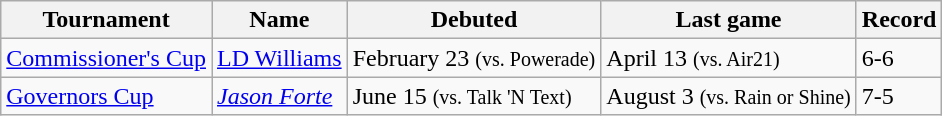<table class="wikitable">
<tr>
<th>Tournament</th>
<th>Name</th>
<th>Debuted</th>
<th>Last game</th>
<th>Record</th>
</tr>
<tr>
<td><a href='#'>Commissioner's Cup</a></td>
<td> <a href='#'>LD Williams</a></td>
<td>February 23 <small>(vs. Powerade)</small></td>
<td>April 13 <small>(vs. Air21)</small></td>
<td>6-6</td>
</tr>
<tr>
<td><a href='#'>Governors Cup</a></td>
<td> <em><a href='#'>Jason Forte</a></em></td>
<td>June 15 <small>(vs. Talk 'N Text)</small></td>
<td>August 3 <small>(vs. Rain or Shine)</small></td>
<td>7-5</td>
</tr>
</table>
